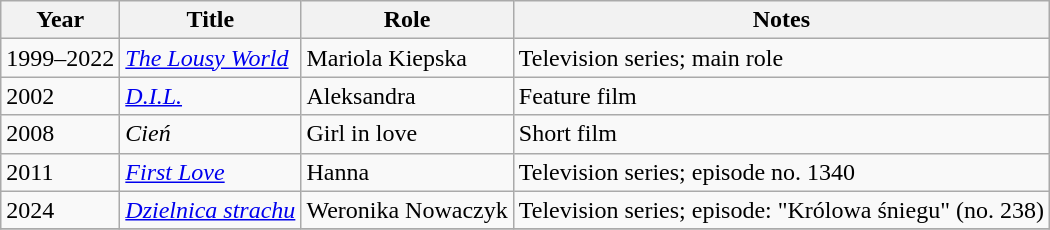<table class="wikitable plainrowheaders sortable">
<tr>
<th scope="col">Year</th>
<th scope="col">Title</th>
<th scope="col">Role</th>
<th scope="col" class="unsortable">Notes</th>
</tr>
<tr>
<td>1999–2022</td>
<td><em><a href='#'>The Lousy World</a></em></td>
<td>Mariola Kiepska</td>
<td>Television series; main role</td>
</tr>
<tr>
<td>2002</td>
<td><em><a href='#'>D.I.L.</a></em></td>
<td>Aleksandra</td>
<td>Feature film</td>
</tr>
<tr>
<td>2008</td>
<td><em>Cień</em></td>
<td>Girl in love</td>
<td>Short film</td>
</tr>
<tr>
<td>2011</td>
<td><em><a href='#'>First Love</a></em></td>
<td>Hanna</td>
<td>Television series; episode no. 1340</td>
</tr>
<tr>
<td>2024</td>
<td><em><a href='#'>Dzielnica strachu</a></em></td>
<td>Weronika Nowaczyk</td>
<td>Television series; episode: "Królowa śniegu" (no. 238)</td>
</tr>
<tr>
</tr>
</table>
